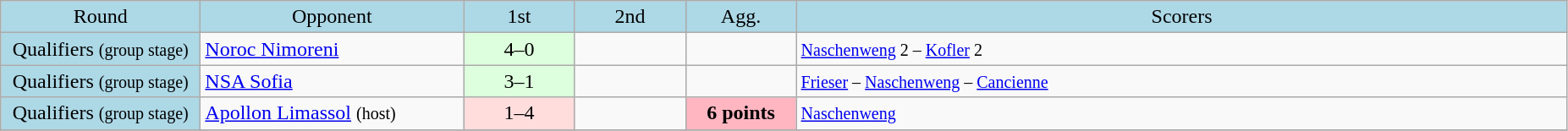<table class="wikitable" style="text-align:center">
<tr bgcolor=lightblue>
<td width=150px>Round</td>
<td width=200px>Opponent</td>
<td width=80px>1st</td>
<td width=80px>2nd</td>
<td width=80px>Agg.</td>
<td width=600px>Scorers</td>
</tr>
<tr>
<td bgcolor=lightblue>Qualifiers <small>(group stage)</small></td>
<td align=left> <a href='#'>Noroc Nimoreni</a></td>
<td bgcolor="#ddffdd">4–0</td>
<td></td>
<td></td>
<td align=left><small><a href='#'>Naschenweng</a> 2 – <a href='#'>Kofler</a> 2</small></td>
</tr>
<tr>
<td bgcolor=lightblue>Qualifiers <small>(group stage)</small></td>
<td align=left> <a href='#'>NSA Sofia</a></td>
<td bgcolor="#ddffdd">3–1</td>
<td></td>
<td></td>
<td align=left><small><a href='#'>Frieser</a> – <a href='#'>Naschenweng</a> – <a href='#'>Cancienne</a></small></td>
</tr>
<tr>
<td bgcolor=lightblue>Qualifiers <small>(group stage)</small></td>
<td align=left> <a href='#'>Apollon Limassol</a> <small>(host)</small></td>
<td bgcolor="#ffdddd">1–4</td>
<td></td>
<td bgcolor=lightpink><strong>6 points</strong></td>
<td align=left><small><a href='#'>Naschenweng</a></small></td>
</tr>
<tr>
</tr>
</table>
